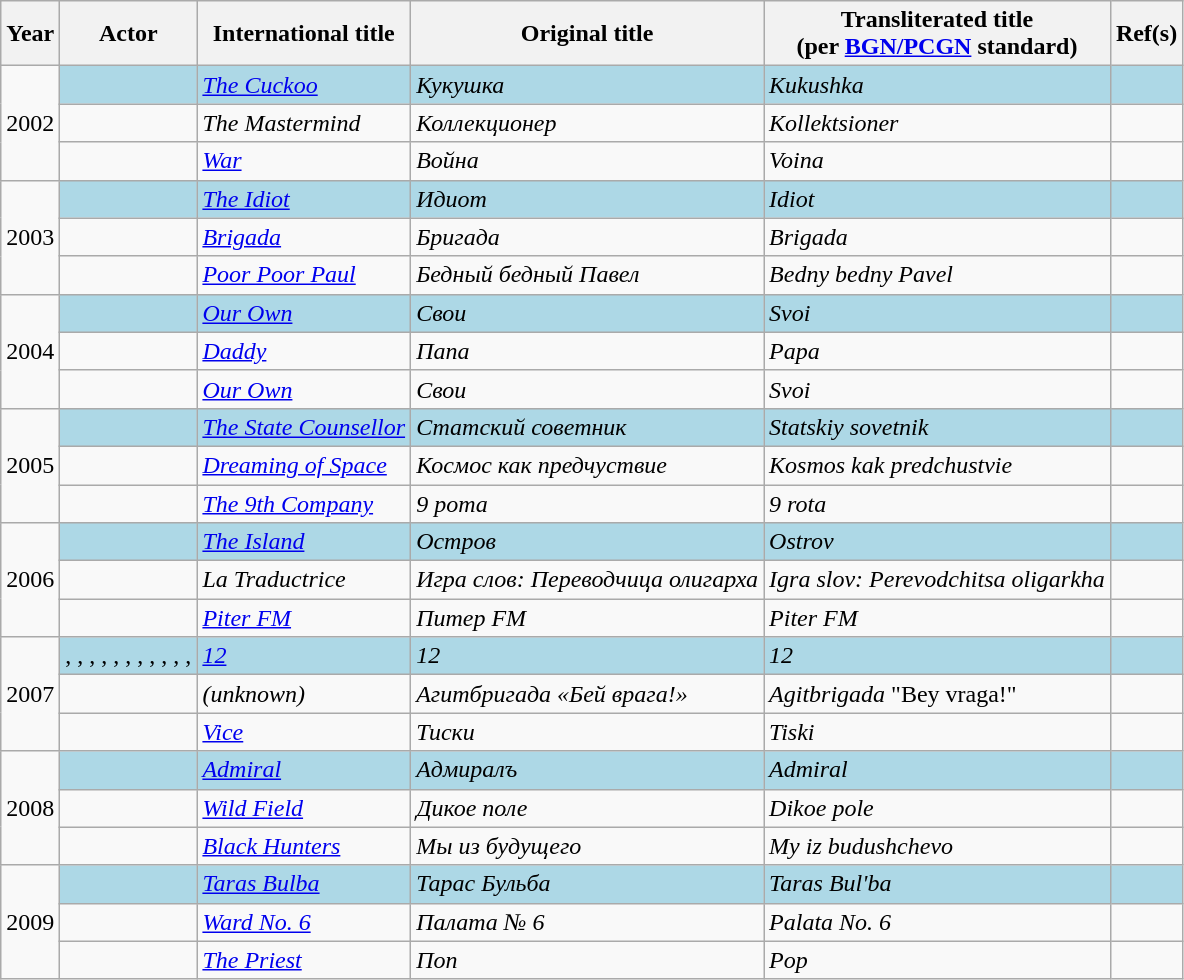<table class="wikitable sortable">
<tr>
<th>Year</th>
<th>Actor</th>
<th>International title</th>
<th>Original title</th>
<th>Transliterated title<br>(per <a href='#'>BGN/PCGN</a> standard)</th>
<th class="unsortable">Ref(s)</th>
</tr>
<tr>
<td rowspan="3">2002</td>
<td style="background-color:lightblue"><strong></strong></td>
<td style="background-color:lightblue"><em><a href='#'>The Cuckoo</a></em></td>
<td style="background-color:lightblue"><em>Кукушка</em></td>
<td style="background-color:lightblue"><em>Kukushka</em></td>
<td style="background-color:lightblue"></td>
</tr>
<tr>
<td></td>
<td><em>The Mastermind</em></td>
<td><em>Коллекционер</em></td>
<td><em>Kollektsioner</em></td>
<td></td>
</tr>
<tr>
<td></td>
<td><em><a href='#'>War</a></em></td>
<td><em>Война</em></td>
<td><em>Voina</em></td>
<td></td>
</tr>
<tr>
<td rowspan="3">2003</td>
<td style="background-color:lightblue"><strong></strong></td>
<td style="background-color:lightblue"><em><a href='#'>The Idiot</a></em></td>
<td style="background-color:lightblue"><em>Идиот</em></td>
<td style="background-color:lightblue"><em>Idiot</em></td>
<td style="background-color:lightblue"></td>
</tr>
<tr>
<td></td>
<td><em><a href='#'>Brigada</a></em></td>
<td><em>Бригада</em></td>
<td><em>Brigada</em></td>
<td></td>
</tr>
<tr>
<td></td>
<td><em><a href='#'>Poor Poor Paul</a></em></td>
<td><em>Бедный бедный Павел</em></td>
<td><em>Bedny bedny Pavel</em></td>
<td></td>
</tr>
<tr>
<td rowspan="3">2004</td>
<td style="background-color:lightblue"><strong></strong></td>
<td style="background-color:lightblue"><em><a href='#'>Our Own</a></em></td>
<td style="background-color:lightblue"><em>Свои</em></td>
<td style="background-color:lightblue"><em>Svoi</em></td>
<td style="background-color:lightblue"></td>
</tr>
<tr>
<td></td>
<td><em><a href='#'>Daddy</a></em></td>
<td><em>Папа</em></td>
<td><em>Papa</em></td>
<td></td>
</tr>
<tr>
<td></td>
<td><em><a href='#'>Our Own</a></em></td>
<td><em>Свои</em></td>
<td><em>Svoi</em></td>
<td></td>
</tr>
<tr>
<td rowspan="3">2005</td>
<td style="background-color:lightblue"><strong></strong></td>
<td style="background-color:lightblue"><em><a href='#'>The State Counsellor</a></em></td>
<td style="background-color:lightblue"><em>Статский советник</em></td>
<td style="background-color:lightblue"><em>Statskiy sovetnik</em></td>
<td style="background-color:lightblue"></td>
</tr>
<tr>
<td></td>
<td><em><a href='#'>Dreaming of Space</a></em></td>
<td><em>Космос как предчуствие</em></td>
<td><em>Kosmos kak predchustvie</em></td>
<td></td>
</tr>
<tr>
<td></td>
<td><em><a href='#'>The 9th Company</a></em></td>
<td><em>9 рота</em></td>
<td><em>9 rota</em></td>
<td></td>
</tr>
<tr>
<td rowspan="3">2006</td>
<td style="background-color:lightblue"><strong></strong></td>
<td style="background-color:lightblue"><em><a href='#'>The Island</a></em></td>
<td style="background-color:lightblue"><em>Остров</em></td>
<td style="background-color:lightblue"><em>Ostrov</em></td>
<td style="background-color:lightblue"></td>
</tr>
<tr>
<td></td>
<td><em>La Traductrice</em></td>
<td><em>Игра слов: Переводчица олигарха</em></td>
<td><em>Igra slov: Perevodchitsa oligarkha</em></td>
<td></td>
</tr>
<tr>
<td></td>
<td><em><a href='#'>Piter FM</a></em></td>
<td><em>Питер FM</em></td>
<td><em>Piter FM</em></td>
<td></td>
</tr>
<tr>
<td rowspan="3">2007</td>
<td style="background-color:lightblue"><strong></strong>, <strong></strong>, <strong></strong>, <strong></strong>, <strong></strong>, <strong></strong>, <strong></strong>, <strong></strong>, <strong></strong>, <strong></strong>, <strong></strong>, <strong></strong></td>
<td style="background-color:lightblue"><em><a href='#'>12</a></em></td>
<td style="background-color:lightblue"><em>12</em></td>
<td style="background-color:lightblue"><em>12</em></td>
<td style="background-color:lightblue"></td>
</tr>
<tr>
<td></td>
<td><em>(unknown)</em></td>
<td><em>Агитбригада «Бей врага!»</em></td>
<td><em>Agitbrigada</em> "Bey vraga!"</td>
<td></td>
</tr>
<tr>
<td></td>
<td><em><a href='#'>Vice</a></em></td>
<td><em>Тиски</em></td>
<td><em>Tiski</em></td>
<td></td>
</tr>
<tr>
<td rowspan="3">2008</td>
<td style="background-color:lightblue"><strong></strong></td>
<td style="background-color:lightblue"><em><a href='#'>Admiral</a></em></td>
<td style="background-color:lightblue"><em>Адмиралъ</em></td>
<td style="background-color:lightblue"><em>Admiral</em></td>
<td style="background-color:lightblue"></td>
</tr>
<tr>
<td></td>
<td><em><a href='#'>Wild Field</a></em></td>
<td><em>Дикое поле</em></td>
<td><em>Dikoe pole</em></td>
<td></td>
</tr>
<tr>
<td></td>
<td><em><a href='#'>Black Hunters</a></em></td>
<td><em>Мы из будущего</em></td>
<td><em>My iz budushchevo</em></td>
<td></td>
</tr>
<tr>
<td rowspan="3">2009</td>
<td style="background-color:lightblue"><strong></strong></td>
<td style="background-color:lightblue"><em><a href='#'>Taras Bulba</a></em></td>
<td style="background-color:lightblue"><em>Тарас Бульба</em></td>
<td style="background-color:lightblue"><em>Taras Bul'ba</em></td>
<td style="background-color:lightblue"></td>
</tr>
<tr>
<td></td>
<td><em><a href='#'>Ward No. 6</a></em></td>
<td><em>Палата № 6</em></td>
<td><em>Palata No. 6</em></td>
<td></td>
</tr>
<tr>
<td></td>
<td><em><a href='#'>The Priest</a></em></td>
<td><em>Поп</em></td>
<td><em>Pop</em></td>
<td></td>
</tr>
</table>
